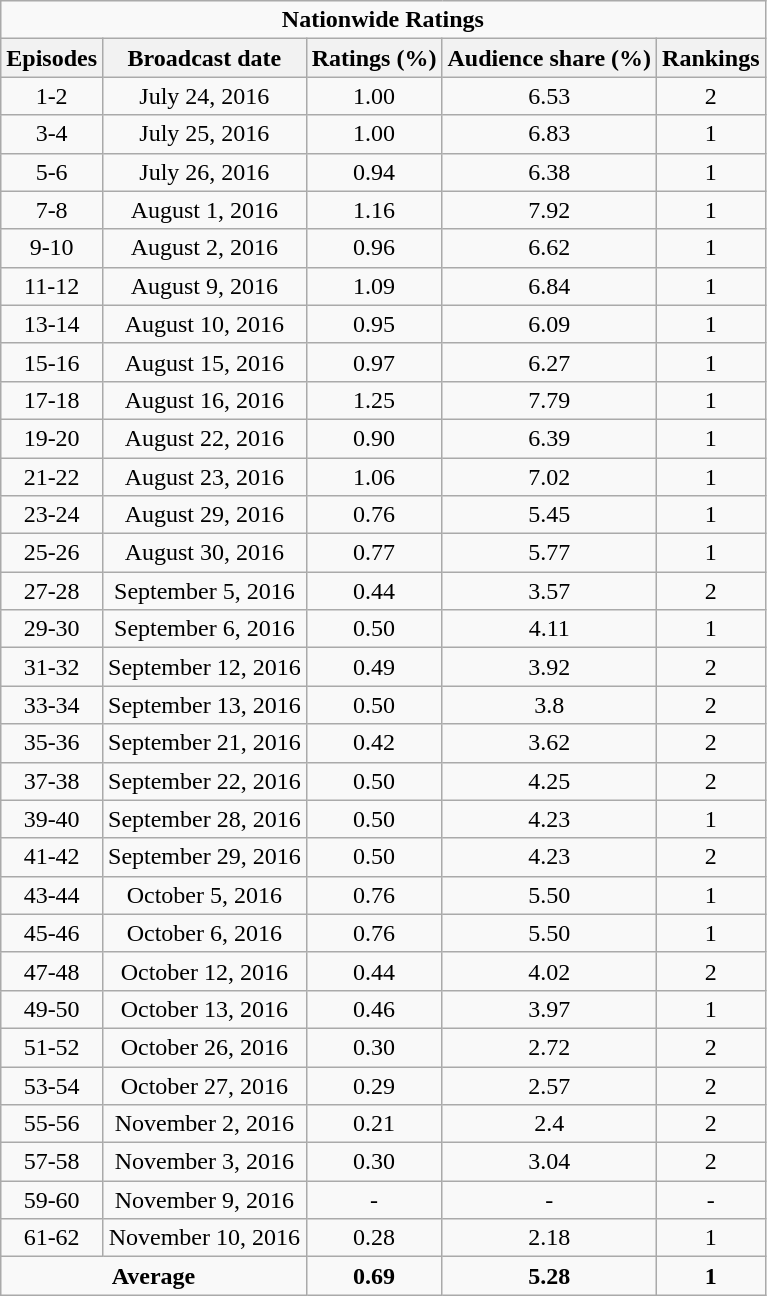<table class="wikitable sortable mw-collapsible jquery-tablesorter" style="text-align:center">
<tr>
<td colspan="6"><strong>Nationwide Ratings</strong></td>
</tr>
<tr>
<th>Episodes</th>
<th>Broadcast date</th>
<th>Ratings (%)</th>
<th>Audience share (%)</th>
<th>Rankings</th>
</tr>
<tr>
<td>1-2</td>
<td>July 24, 2016</td>
<td>1.00</td>
<td>6.53</td>
<td>2</td>
</tr>
<tr>
<td>3-4</td>
<td>July 25, 2016</td>
<td>1.00</td>
<td>6.83</td>
<td>1</td>
</tr>
<tr>
<td>5-6</td>
<td>July 26, 2016</td>
<td>0.94</td>
<td>6.38</td>
<td>1</td>
</tr>
<tr>
<td>7-8</td>
<td>August 1, 2016</td>
<td>1.16</td>
<td>7.92</td>
<td>1</td>
</tr>
<tr>
<td>9-10</td>
<td>August 2, 2016</td>
<td>0.96</td>
<td>6.62</td>
<td>1</td>
</tr>
<tr>
<td>11-12</td>
<td>August 9, 2016</td>
<td>1.09</td>
<td>6.84</td>
<td>1</td>
</tr>
<tr>
<td>13-14</td>
<td>August 10, 2016</td>
<td>0.95</td>
<td>6.09</td>
<td>1</td>
</tr>
<tr>
<td>15-16</td>
<td>August 15, 2016</td>
<td>0.97</td>
<td>6.27</td>
<td>1</td>
</tr>
<tr>
<td>17-18</td>
<td>August 16, 2016</td>
<td>1.25</td>
<td>7.79</td>
<td>1</td>
</tr>
<tr>
<td>19-20</td>
<td>August 22, 2016</td>
<td>0.90</td>
<td>6.39</td>
<td>1</td>
</tr>
<tr>
<td>21-22</td>
<td>August 23, 2016</td>
<td>1.06</td>
<td>7.02</td>
<td>1</td>
</tr>
<tr>
<td>23-24</td>
<td>August 29, 2016</td>
<td>0.76</td>
<td>5.45</td>
<td>1</td>
</tr>
<tr>
<td>25-26</td>
<td>August 30, 2016</td>
<td>0.77</td>
<td>5.77</td>
<td>1</td>
</tr>
<tr>
<td>27-28</td>
<td>September 5, 2016</td>
<td>0.44</td>
<td>3.57</td>
<td>2</td>
</tr>
<tr>
<td>29-30</td>
<td>September 6, 2016</td>
<td>0.50</td>
<td>4.11</td>
<td>1</td>
</tr>
<tr>
<td>31-32</td>
<td>September 12, 2016</td>
<td>0.49</td>
<td>3.92</td>
<td>2</td>
</tr>
<tr>
<td>33-34</td>
<td>September 13, 2016</td>
<td>0.50</td>
<td>3.8</td>
<td>2</td>
</tr>
<tr>
<td>35-36</td>
<td>September 21, 2016</td>
<td>0.42</td>
<td>3.62</td>
<td>2</td>
</tr>
<tr>
<td>37-38</td>
<td>September 22, 2016</td>
<td>0.50</td>
<td>4.25</td>
<td>2</td>
</tr>
<tr>
<td>39-40</td>
<td>September 28, 2016</td>
<td>0.50</td>
<td>4.23</td>
<td>1</td>
</tr>
<tr>
<td>41-42</td>
<td>September 29, 2016</td>
<td>0.50</td>
<td>4.23</td>
<td>2</td>
</tr>
<tr>
<td>43-44</td>
<td>October 5, 2016</td>
<td>0.76</td>
<td>5.50</td>
<td>1</td>
</tr>
<tr>
<td>45-46</td>
<td>October 6, 2016</td>
<td>0.76</td>
<td>5.50</td>
<td>1</td>
</tr>
<tr>
<td>47-48</td>
<td>October 12, 2016</td>
<td>0.44</td>
<td>4.02</td>
<td>2</td>
</tr>
<tr>
<td>49-50</td>
<td>October 13, 2016</td>
<td>0.46</td>
<td>3.97</td>
<td>1</td>
</tr>
<tr>
<td>51-52</td>
<td>October 26, 2016</td>
<td>0.30</td>
<td>2.72</td>
<td>2</td>
</tr>
<tr>
<td>53-54</td>
<td>October 27, 2016</td>
<td>0.29</td>
<td>2.57</td>
<td>2</td>
</tr>
<tr>
<td>55-56</td>
<td>November 2, 2016</td>
<td>0.21</td>
<td>2.4</td>
<td>2</td>
</tr>
<tr>
<td>57-58</td>
<td>November 3, 2016</td>
<td>0.30</td>
<td>3.04</td>
<td>2</td>
</tr>
<tr>
<td>59-60</td>
<td>November 9, 2016</td>
<td>-</td>
<td>-</td>
<td>-</td>
</tr>
<tr>
<td>61-62</td>
<td>November 10, 2016</td>
<td>0.28</td>
<td>2.18</td>
<td>1</td>
</tr>
<tr>
<td colspan=2><strong>Average</strong></td>
<td><strong>0.69</strong></td>
<td><strong>5.28</strong></td>
<td><strong>1</strong></td>
</tr>
</table>
